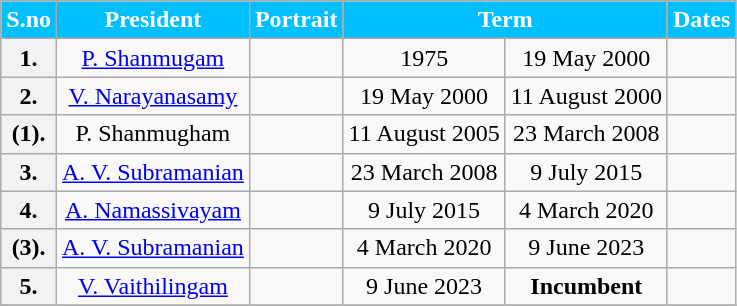<table class="wikitable sortable" style="text-align:center;">
<tr>
<th Style="background-color:#00BFFF; color:white">S.no</th>
<th Style="background-color:#00BFFF; color:white">President</th>
<th Style="background-color:#00BFFF; color:white">Portrait</th>
<th Style="background-color:#00BFFF; color:white" colspan=2>Term</th>
<th Style="background-color:#00BFFF; color:white">Dates</th>
</tr>
<tr>
<th>1.</th>
<td><a href='#'>P. Shanmugam</a></td>
<td></td>
<td>1975</td>
<td>19 May 2000</td>
<td></td>
</tr>
<tr>
<th>2.</th>
<td><a href='#'>V. Narayanasamy</a></td>
<td></td>
<td>19 May 2000</td>
<td>11 August 2000</td>
<td></td>
</tr>
<tr>
<th>(1).</th>
<td>P. Shanmugham</td>
<td></td>
<td>11 August 2005</td>
<td>23 March 2008</td>
<td></td>
</tr>
<tr>
<th>3.</th>
<td><a href='#'>A. V. Subramanian</a></td>
<td></td>
<td>23 March 2008</td>
<td>9 July 2015</td>
<td></td>
</tr>
<tr>
<th>4.</th>
<td><a href='#'>A. Namassivayam</a></td>
<td></td>
<td>9 July 2015</td>
<td>4 March 2020</td>
<td></td>
</tr>
<tr>
<th>(3).</th>
<td><a href='#'>A. V. Subramanian</a></td>
<td></td>
<td>4 March 2020</td>
<td>9 June 2023</td>
<td></td>
</tr>
<tr>
<th>5.</th>
<td><a href='#'>V. Vaithilingam</a></td>
<td></td>
<td>9 June 2023</td>
<td><strong>Incumbent</strong></td>
<td></td>
</tr>
<tr>
</tr>
</table>
